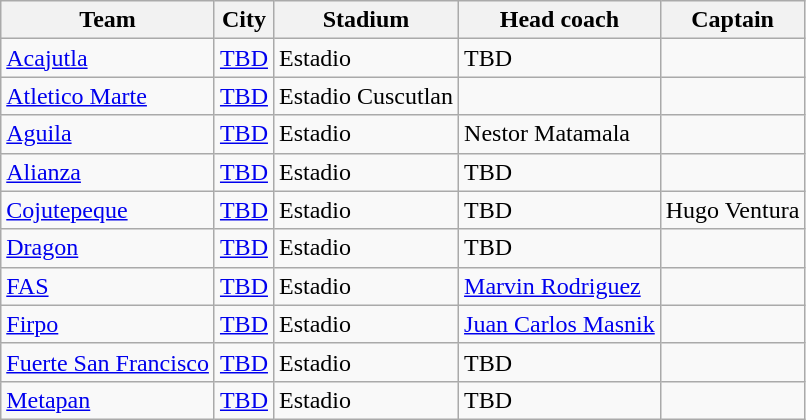<table class="wikitable">
<tr>
<th>Team</th>
<th>City</th>
<th>Stadium</th>
<th>Head coach</th>
<th>Captain</th>
</tr>
<tr>
<td><a href='#'>Acajutla</a></td>
<td><a href='#'>TBD</a></td>
<td>Estadio</td>
<td> TBD</td>
<td></td>
</tr>
<tr>
<td><a href='#'>Atletico Marte</a></td>
<td><a href='#'>TBD</a></td>
<td>Estadio Cuscutlan</td>
<td></td>
<td></td>
</tr>
<tr>
<td><a href='#'>Aguila</a></td>
<td><a href='#'>TBD</a></td>
<td>Estadio</td>
<td> Nestor Matamala</td>
<td></td>
</tr>
<tr>
<td><a href='#'>Alianza</a></td>
<td><a href='#'>TBD</a></td>
<td>Estadio</td>
<td> TBD</td>
<td></td>
</tr>
<tr>
<td><a href='#'>Cojutepeque</a></td>
<td><a href='#'>TBD</a></td>
<td>Estadio</td>
<td> TBD</td>
<td> Hugo Ventura</td>
</tr>
<tr>
<td><a href='#'>Dragon</a></td>
<td><a href='#'>TBD</a></td>
<td>Estadio</td>
<td> TBD</td>
<td></td>
</tr>
<tr>
<td><a href='#'>FAS</a></td>
<td><a href='#'>TBD</a></td>
<td>Estadio</td>
<td> <a href='#'>Marvin Rodriguez</a></td>
<td></td>
</tr>
<tr>
<td><a href='#'>Firpo</a></td>
<td><a href='#'>TBD</a></td>
<td>Estadio</td>
<td> <a href='#'>Juan Carlos Masnik</a></td>
<td></td>
</tr>
<tr>
<td><a href='#'>Fuerte San Francisco</a></td>
<td><a href='#'>TBD</a></td>
<td>Estadio</td>
<td> TBD</td>
<td></td>
</tr>
<tr>
<td><a href='#'>Metapan</a></td>
<td><a href='#'>TBD</a></td>
<td>Estadio</td>
<td> TBD</td>
<td></td>
</tr>
</table>
